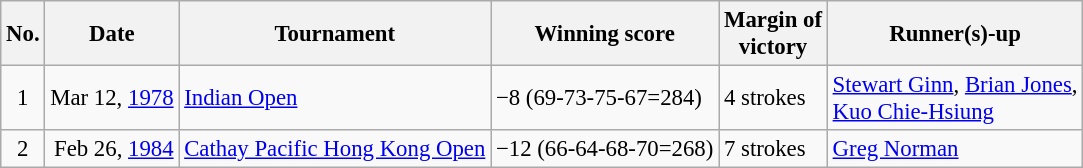<table class="wikitable" style="font-size:95%;">
<tr>
<th>No.</th>
<th>Date</th>
<th>Tournament</th>
<th>Winning score</th>
<th>Margin of<br>victory</th>
<th>Runner(s)-up</th>
</tr>
<tr>
<td align=center>1</td>
<td align=right>Mar 12, <a href='#'>1978</a></td>
<td><a href='#'>Indian Open</a></td>
<td>−8 (69-73-75-67=284)</td>
<td>4 strokes</td>
<td> <a href='#'>Stewart Ginn</a>,  <a href='#'>Brian Jones</a>,<br> <a href='#'>Kuo Chie-Hsiung</a></td>
</tr>
<tr>
<td align=center>2</td>
<td align=right>Feb 26, <a href='#'>1984</a></td>
<td><a href='#'>Cathay Pacific Hong Kong Open</a></td>
<td>−12 (66-64-68-70=268)</td>
<td>7 strokes</td>
<td> <a href='#'>Greg Norman</a></td>
</tr>
</table>
